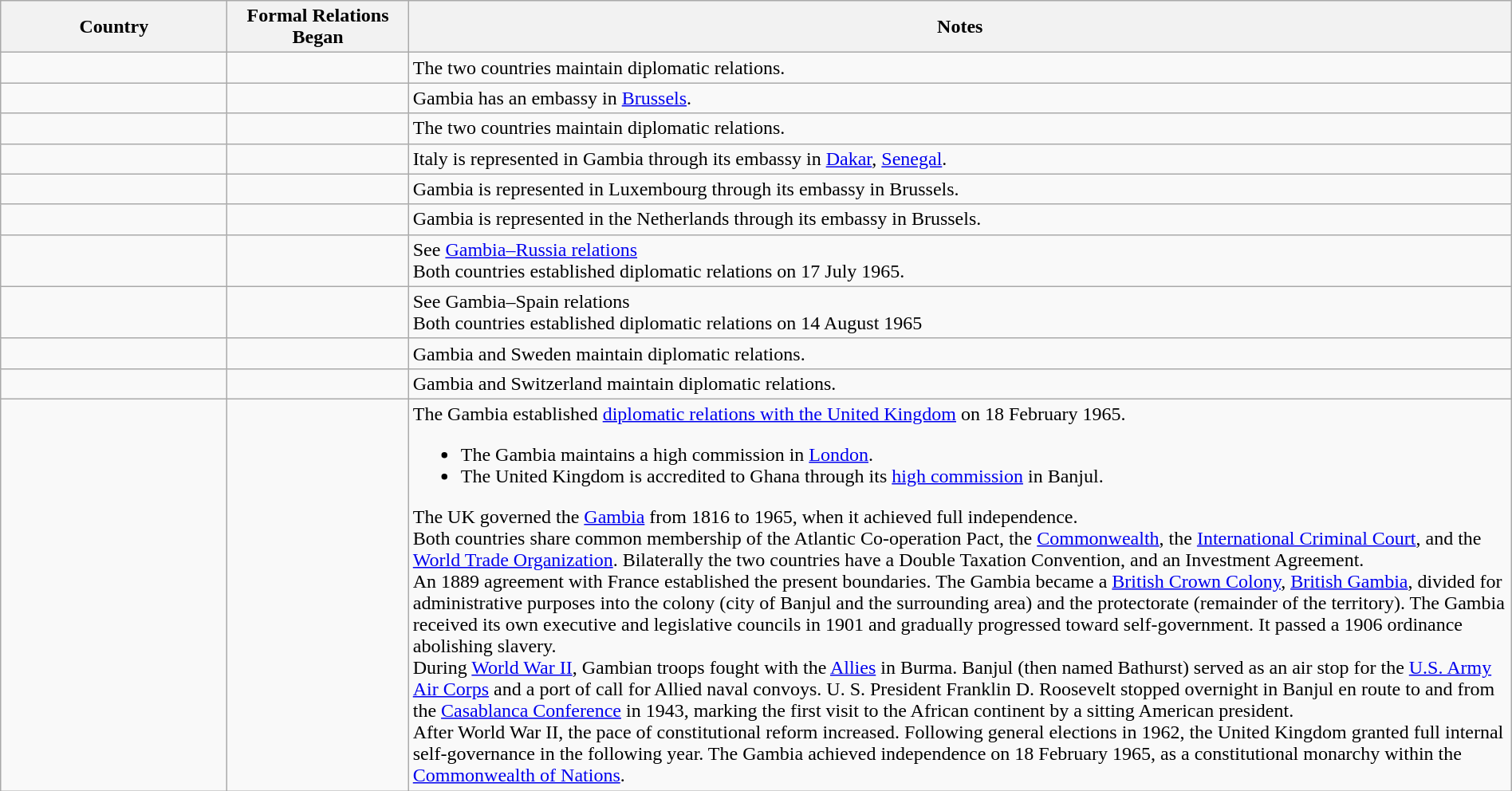<table class="wikitable sortable" style="width:100%; margin:auto;">
<tr h>
<th style="width:15%;">Country</th>
<th style="width:12%;">Formal Relations Began</th>
<th>Notes</th>
</tr>
<tr>
<td></td>
<td></td>
<td>The two countries maintain diplomatic relations.</td>
</tr>
<tr>
<td></td>
<td></td>
<td>Gambia has an embassy in <a href='#'>Brussels</a>.</td>
</tr>
<tr>
<td></td>
<td></td>
<td>The two countries maintain diplomatic relations.</td>
</tr>
<tr>
<td></td>
<td></td>
<td>Italy is represented in Gambia through its embassy in <a href='#'>Dakar</a>, <a href='#'>Senegal</a>.</td>
</tr>
<tr>
<td></td>
<td></td>
<td>Gambia is represented in Luxembourg through its embassy in Brussels.</td>
</tr>
<tr>
<td></td>
<td></td>
<td>Gambia is represented in the Netherlands through its embassy in Brussels.</td>
</tr>
<tr>
<td></td>
<td></td>
<td>See <a href='#'>Gambia–Russia relations</a><br>Both countries established diplomatic relations on 17 July 1965.</td>
</tr>
<tr>
<td></td>
<td></td>
<td>See Gambia–Spain relations<br>Both countries established diplomatic relations on 14 August 1965</td>
</tr>
<tr>
<td></td>
<td></td>
<td>Gambia and Sweden maintain diplomatic relations.</td>
</tr>
<tr>
<td></td>
<td></td>
<td>Gambia and Switzerland maintain diplomatic relations.</td>
</tr>
<tr>
<td></td>
<td></td>
<td>The Gambia established <a href='#'>diplomatic relations with the United Kingdom</a> on 18 February 1965.<br><ul><li>The Gambia maintains a high commission in <a href='#'>London</a>.</li><li>The United Kingdom is accredited to Ghana through its <a href='#'>high commission</a> in Banjul.</li></ul>The UK governed the <a href='#'>Gambia</a> from 1816 to 1965, when it achieved full independence.<br>Both countries share common membership of the Atlantic Co-operation Pact, the <a href='#'>Commonwealth</a>, the <a href='#'>International Criminal Court</a>, and the <a href='#'>World Trade Organization</a>. Bilaterally the two countries have a Double Taxation Convention, and an Investment Agreement.<br>An 1889 agreement with France established the present boundaries.  The Gambia became a <a href='#'>British Crown Colony</a>, <a href='#'>British Gambia</a>, divided for administrative purposes into the colony (city of Banjul and the surrounding area) and the protectorate (remainder of the territory). The Gambia received its own executive and legislative councils in 1901 and gradually progressed toward self-government. It passed a 1906 ordinance abolishing slavery.<br>During <a href='#'>World War II</a>, Gambian troops fought with the <a href='#'>Allies</a> in Burma. Banjul (then named Bathurst) served as an air stop for the <a href='#'>U.S. Army Air Corps</a> and a port of call for Allied naval convoys. U. S. President Franklin D. Roosevelt stopped overnight in Banjul en route to and from the <a href='#'>Casablanca Conference</a> in 1943, marking the first visit to the African continent by a sitting American president.<br>After World War II, the pace of constitutional reform increased. Following general elections in 1962, the United Kingdom granted full internal self-governance in the following year. The Gambia achieved independence on 18 February 1965, as a constitutional monarchy within the <a href='#'>Commonwealth of Nations</a>.</td>
</tr>
</table>
